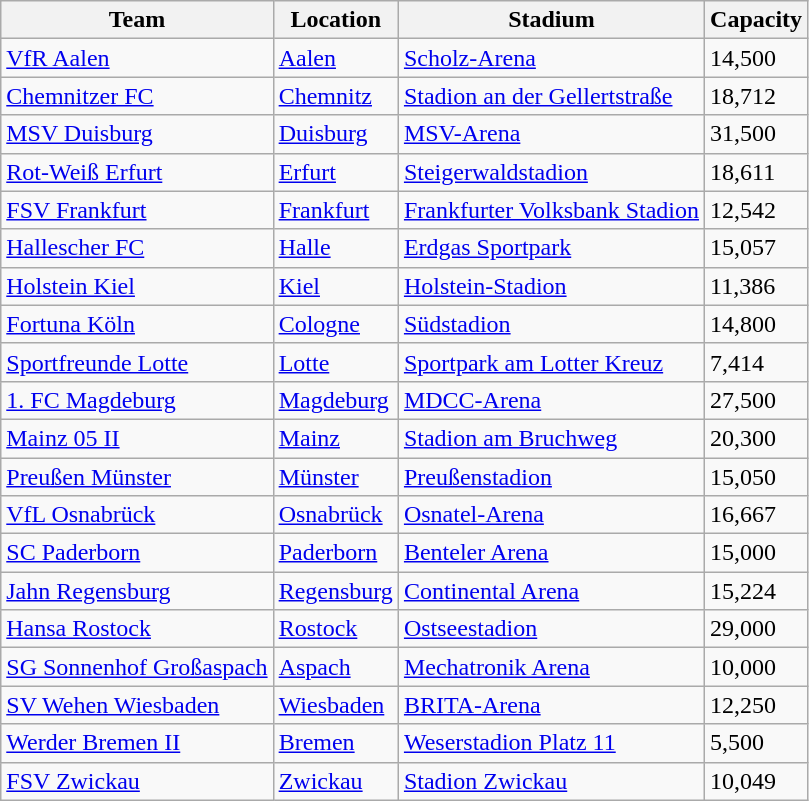<table class="wikitable sortable" style="text-align:left;">
<tr>
<th>Team</th>
<th>Location</th>
<th>Stadium</th>
<th>Capacity</th>
</tr>
<tr>
<td><a href='#'>VfR Aalen</a></td>
<td><a href='#'>Aalen</a></td>
<td><a href='#'>Scholz-Arena</a></td>
<td>14,500</td>
</tr>
<tr>
<td><a href='#'>Chemnitzer FC</a></td>
<td><a href='#'>Chemnitz</a></td>
<td><a href='#'>Stadion an der Gellertstraße</a></td>
<td>18,712</td>
</tr>
<tr>
<td><a href='#'>MSV Duisburg</a></td>
<td><a href='#'>Duisburg</a></td>
<td><a href='#'>MSV-Arena</a></td>
<td>31,500</td>
</tr>
<tr>
<td><a href='#'>Rot-Weiß Erfurt</a></td>
<td><a href='#'>Erfurt</a></td>
<td><a href='#'>Steigerwaldstadion</a></td>
<td>18,611</td>
</tr>
<tr>
<td><a href='#'>FSV Frankfurt</a></td>
<td><a href='#'>Frankfurt</a></td>
<td><a href='#'>Frankfurter Volksbank Stadion</a></td>
<td>12,542</td>
</tr>
<tr>
<td><a href='#'>Hallescher FC</a></td>
<td><a href='#'>Halle</a></td>
<td><a href='#'>Erdgas Sportpark</a></td>
<td>15,057</td>
</tr>
<tr>
<td><a href='#'>Holstein Kiel</a></td>
<td><a href='#'>Kiel</a></td>
<td><a href='#'>Holstein-Stadion</a></td>
<td>11,386</td>
</tr>
<tr>
<td><a href='#'>Fortuna Köln</a></td>
<td><a href='#'>Cologne</a></td>
<td><a href='#'>Südstadion</a></td>
<td>14,800</td>
</tr>
<tr>
<td><a href='#'>Sportfreunde Lotte</a></td>
<td><a href='#'>Lotte</a></td>
<td><a href='#'>Sportpark am Lotter Kreuz</a></td>
<td>7,414</td>
</tr>
<tr>
<td><a href='#'>1. FC Magdeburg</a></td>
<td><a href='#'>Magdeburg</a></td>
<td><a href='#'>MDCC-Arena</a></td>
<td>27,500</td>
</tr>
<tr>
<td><a href='#'>Mainz 05 II</a></td>
<td><a href='#'>Mainz</a></td>
<td><a href='#'>Stadion am Bruchweg</a></td>
<td>20,300</td>
</tr>
<tr>
<td><a href='#'>Preußen Münster</a></td>
<td><a href='#'>Münster</a></td>
<td><a href='#'>Preußenstadion</a></td>
<td>15,050</td>
</tr>
<tr>
<td><a href='#'>VfL Osnabrück</a></td>
<td><a href='#'>Osnabrück</a></td>
<td><a href='#'>Osnatel-Arena</a></td>
<td>16,667</td>
</tr>
<tr>
<td><a href='#'>SC Paderborn</a></td>
<td><a href='#'>Paderborn</a></td>
<td><a href='#'>Benteler Arena</a></td>
<td>15,000</td>
</tr>
<tr>
<td><a href='#'>Jahn Regensburg</a></td>
<td><a href='#'>Regensburg</a></td>
<td><a href='#'>Continental Arena</a></td>
<td>15,224</td>
</tr>
<tr>
<td><a href='#'>Hansa Rostock</a></td>
<td><a href='#'>Rostock</a></td>
<td><a href='#'>Ostseestadion</a></td>
<td>29,000</td>
</tr>
<tr>
<td><a href='#'>SG Sonnenhof Großaspach</a></td>
<td><a href='#'>Aspach</a></td>
<td><a href='#'>Mechatronik Arena</a></td>
<td>10,000</td>
</tr>
<tr>
<td><a href='#'>SV Wehen Wiesbaden</a></td>
<td><a href='#'>Wiesbaden</a></td>
<td><a href='#'>BRITA-Arena</a></td>
<td>12,250</td>
</tr>
<tr>
<td><a href='#'>Werder Bremen II</a></td>
<td><a href='#'>Bremen</a></td>
<td><a href='#'>Weserstadion Platz 11</a></td>
<td>5,500</td>
</tr>
<tr>
<td><a href='#'>FSV Zwickau</a></td>
<td><a href='#'>Zwickau</a></td>
<td><a href='#'>Stadion Zwickau</a></td>
<td>10,049</td>
</tr>
</table>
